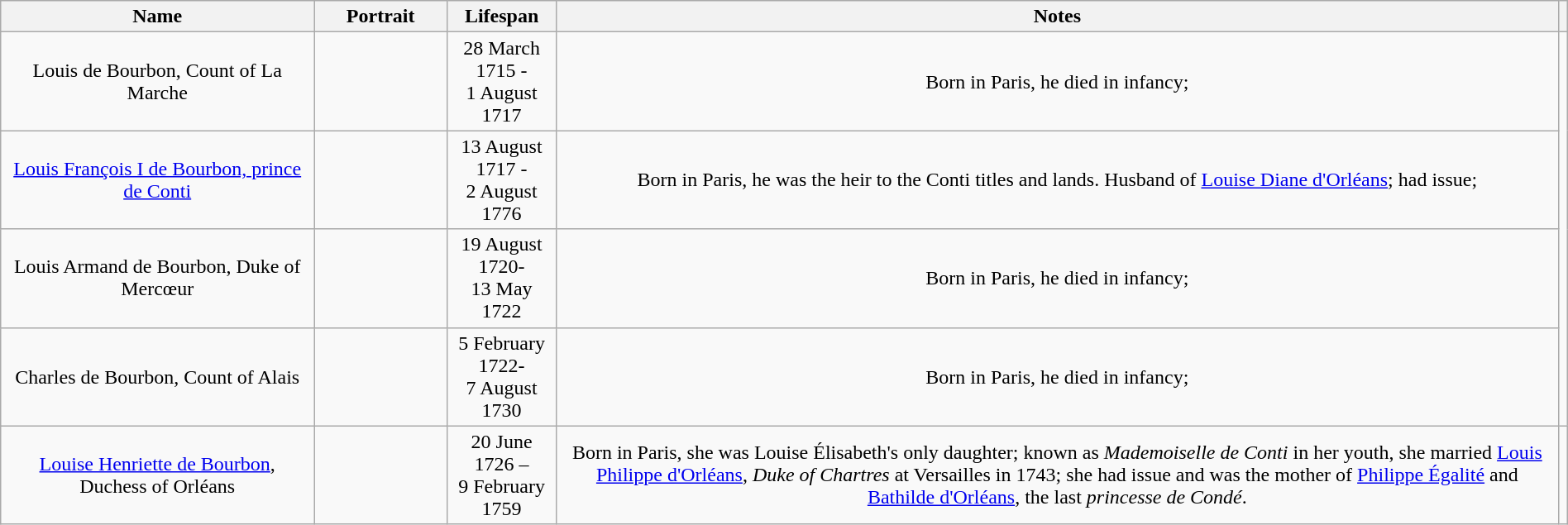<table style="text-align:center; width:100%" class="wikitable">
<tr>
<th width=20%>Name</th>
<th width=100px>Portrait</th>
<th>Lifespan</th>
<th>Notes</th>
<th></th>
</tr>
<tr>
<td>Louis de Bourbon, Count of La Marche</td>
<td></td>
<td>28 March 1715 -<br> 1 August 1717</td>
<td>Born in Paris, he died in infancy;</td>
</tr>
<tr>
<td><a href='#'>Louis François I de Bourbon, prince de Conti</a></td>
<td></td>
<td>13 August 1717 -<br> 2 August 1776</td>
<td>Born in Paris, he was the heir to the Conti titles and lands. Husband of <a href='#'>Louise Diane d'Orléans</a>; had issue;</td>
</tr>
<tr>
<td>Louis Armand de Bourbon, Duke of Mercœur</td>
<td></td>
<td>19 August 1720-<br>13 May 1722</td>
<td>Born in Paris, he died in infancy;</td>
</tr>
<tr>
<td>Charles de Bourbon, Count of Alais</td>
<td></td>
<td>5 February 1722-<br>7 August 1730</td>
<td>Born in Paris, he died in infancy;</td>
</tr>
<tr>
<td><a href='#'>Louise Henriette de Bourbon</a>, Duchess of Orléans</td>
<td></td>
<td>20 June 1726 –<br>9 February 1759</td>
<td>Born in Paris, she was Louise Élisabeth's only daughter; known as <em>Mademoiselle de Conti</em> in her youth, she married <a href='#'>Louis Philippe d'Orléans</a>, <em>Duke of Chartres</em> at Versailles in 1743; she had issue and was the mother of <a href='#'>Philippe Égalité</a> and <a href='#'>Bathilde d'Orléans</a>, the last <em>princesse de Condé</em>.</td>
<td></td>
</tr>
</table>
